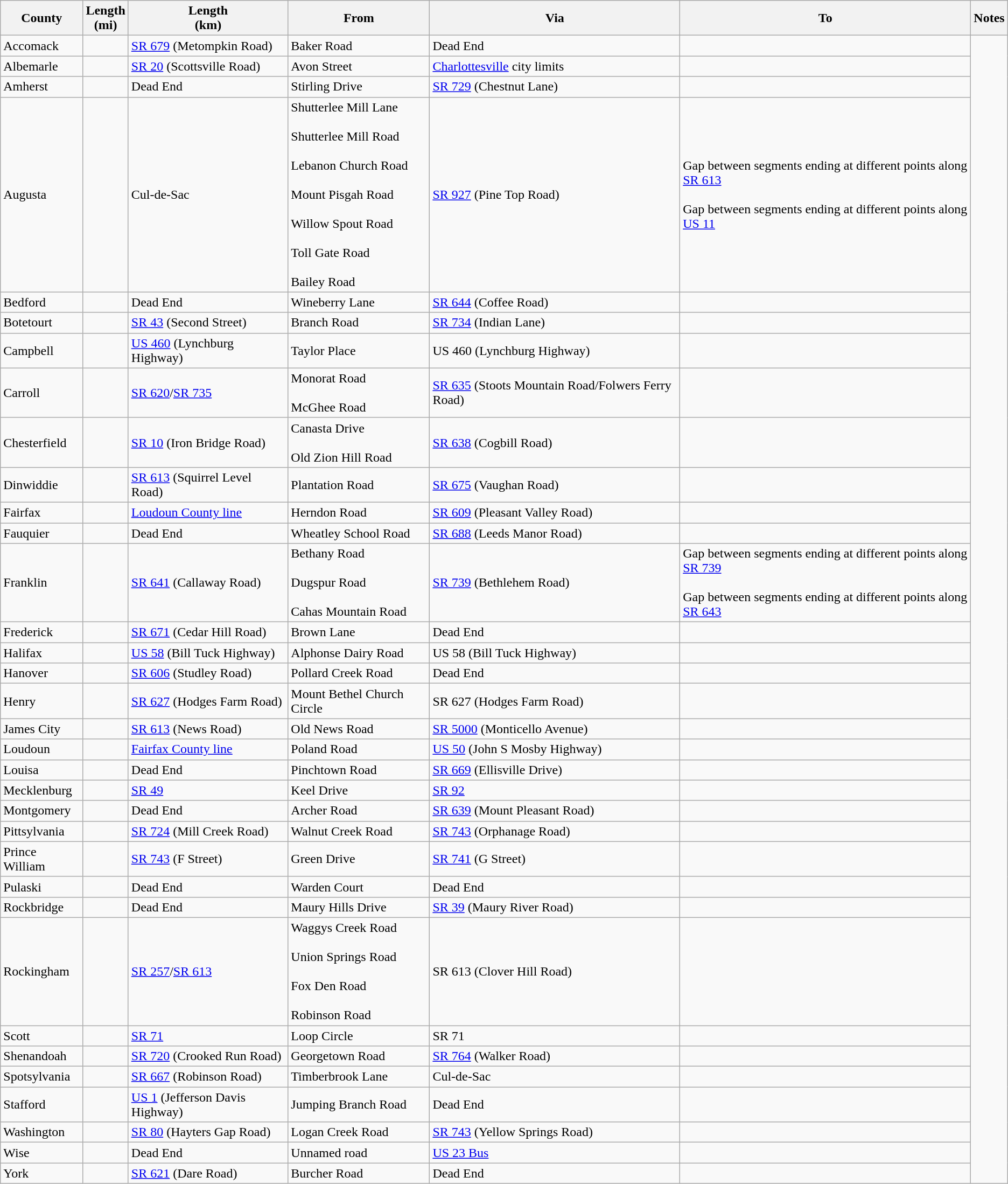<table class="wikitable sortable">
<tr>
<th>County</th>
<th>Length<br>(mi)</th>
<th>Length<br>(km)</th>
<th class="unsortable">From</th>
<th class="unsortable">Via</th>
<th class="unsortable">To</th>
<th class="unsortable">Notes</th>
</tr>
<tr>
<td id="Accomack">Accomack</td>
<td></td>
<td><a href='#'>SR 679</a> (Metompkin Road)</td>
<td>Baker Road</td>
<td>Dead End</td>
<td></td>
</tr>
<tr>
<td id="Albemarle">Albemarle</td>
<td></td>
<td><a href='#'>SR 20</a> (Scottsville Road)</td>
<td>Avon Street</td>
<td><a href='#'>Charlottesville</a> city limits</td>
<td><br>
</td>
</tr>
<tr>
<td id="Amherst">Amherst</td>
<td></td>
<td>Dead End</td>
<td>Stirling Drive</td>
<td><a href='#'>SR 729</a> (Chestnut Lane)</td>
<td><br>
</td>
</tr>
<tr>
<td id="Augusta">Augusta</td>
<td></td>
<td>Cul-de-Sac</td>
<td>Shutterlee Mill Lane<br><br>Shutterlee Mill Road<br><br>Lebanon Church Road<br><br>Mount Pisgah Road<br><br>Willow Spout Road<br><br>Toll Gate Road<br><br>Bailey Road</td>
<td><a href='#'>SR 927</a> (Pine Top Road)</td>
<td>Gap between segments ending at different points along <a href='#'>SR 613</a><br><br>Gap between segments ending at different points along <a href='#'>US 11</a><br></td>
</tr>
<tr>
<td id="Bedford">Bedford</td>
<td></td>
<td>Dead End</td>
<td>Wineberry Lane</td>
<td><a href='#'>SR 644</a> (Coffee Road)</td>
<td><br></td>
</tr>
<tr>
<td id="Botetourt">Botetourt</td>
<td></td>
<td><a href='#'>SR 43</a> (Second Street)</td>
<td>Branch Road</td>
<td><a href='#'>SR 734</a> (Indian Lane)</td>
<td><br>

</td>
</tr>
<tr>
<td id="Campbell">Campbell</td>
<td></td>
<td><a href='#'>US 460</a> (Lynchburg Highway)</td>
<td>Taylor Place</td>
<td>US 460 (Lynchburg Highway)</td>
<td><br></td>
</tr>
<tr>
<td id="Carroll">Carroll</td>
<td></td>
<td><a href='#'>SR 620</a>/<a href='#'>SR 735</a></td>
<td>Monorat Road<br><br>McGhee Road</td>
<td><a href='#'>SR 635</a> (Stoots Mountain Road/Folwers Ferry Road)</td>
<td><br>
</td>
</tr>
<tr>
<td id="Chesterfield">Chesterfield</td>
<td></td>
<td><a href='#'>SR 10</a> (Iron Bridge Road)</td>
<td>Canasta Drive<br><br>Old Zion Hill Road</td>
<td><a href='#'>SR 638</a> (Cogbill Road)</td>
<td><br>



</td>
</tr>
<tr>
<td id="Dinwiddie">Dinwiddie</td>
<td></td>
<td><a href='#'>SR 613</a> (Squirrel Level Road)</td>
<td>Plantation Road</td>
<td><a href='#'>SR 675</a> (Vaughan Road)</td>
<td><br></td>
</tr>
<tr>
<td id="Fairfax">Fairfax</td>
<td></td>
<td><a href='#'>Loudoun County line</a></td>
<td>Herndon Road</td>
<td><a href='#'>SR 609</a> (Pleasant Valley Road)</td>
<td></td>
</tr>
<tr>
<td id="Fauquier">Fauquier</td>
<td></td>
<td>Dead End</td>
<td>Wheatley School Road</td>
<td><a href='#'>SR 688</a> (Leeds Manor Road)</td>
<td><br>
</td>
</tr>
<tr>
<td id="Franklin">Franklin</td>
<td></td>
<td><a href='#'>SR 641</a> (Callaway Road)</td>
<td>Bethany Road<br><br>Dugspur Road<br><br>Cahas Mountain Road</td>
<td><a href='#'>SR 739</a> (Bethlehem Road)</td>
<td>Gap between segments ending at different points along <a href='#'>SR 739</a><br><br>Gap between segments ending at different points along <a href='#'>SR 643</a></td>
</tr>
<tr>
<td id="Frederick">Frederick</td>
<td></td>
<td><a href='#'>SR 671</a> (Cedar Hill Road)</td>
<td>Brown Lane</td>
<td>Dead End</td>
<td><br>




</td>
</tr>
<tr>
<td id="Halifax">Halifax</td>
<td></td>
<td><a href='#'>US 58</a> (Bill Tuck Highway)</td>
<td>Alphonse Dairy Road</td>
<td>US 58 (Bill Tuck Highway)</td>
<td></td>
</tr>
<tr>
<td id="Hanover">Hanover</td>
<td></td>
<td><a href='#'>SR 606</a> (Studley Road)</td>
<td>Pollard Creek Road</td>
<td>Dead End</td>
<td><br></td>
</tr>
<tr>
<td id="Henry">Henry</td>
<td></td>
<td><a href='#'>SR 627</a> (Hodges Farm Road)</td>
<td>Mount Bethel Church Circle</td>
<td>SR 627 (Hodges Farm Road)</td>
<td><br>
</td>
</tr>
<tr>
<td id="James City">James City</td>
<td></td>
<td><a href='#'>SR 613</a> (News Road)</td>
<td>Old News Road</td>
<td><a href='#'>SR 5000</a> (Monticello Avenue)</td>
<td><br>



</td>
</tr>
<tr>
<td id="Loudoun">Loudoun</td>
<td></td>
<td><a href='#'>Fairfax County line</a></td>
<td>Poland Road</td>
<td><a href='#'>US 50</a> (John S Mosby Highway)</td>
<td></td>
</tr>
<tr>
<td id="Louisa">Louisa</td>
<td></td>
<td>Dead End</td>
<td>Pinchtown Road</td>
<td><a href='#'>SR 669</a> (Ellisville Drive)</td>
<td><br>

</td>
</tr>
<tr>
<td id="Mecklenburg">Mecklenburg</td>
<td></td>
<td><a href='#'>SR 49</a></td>
<td>Keel Drive</td>
<td><a href='#'>SR 92</a></td>
<td><br></td>
</tr>
<tr>
<td id="Montgomery">Montgomery</td>
<td></td>
<td>Dead End</td>
<td>Archer Road</td>
<td><a href='#'>SR 639</a> (Mount Pleasant Road)</td>
<td><br>






</td>
</tr>
<tr>
<td id="Pittsylvania">Pittsylvania</td>
<td></td>
<td><a href='#'>SR 724</a> (Mill Creek Road)</td>
<td>Walnut Creek Road</td>
<td><a href='#'>SR 743</a> (Orphanage Road)</td>
<td><br>

</td>
</tr>
<tr>
<td id="Prince William">Prince William</td>
<td></td>
<td><a href='#'>SR 743</a> (F Street)</td>
<td>Green Drive</td>
<td><a href='#'>SR 741</a> (G Street)</td>
<td></td>
</tr>
<tr>
<td id="Pulaski">Pulaski</td>
<td></td>
<td>Dead End</td>
<td>Warden Court</td>
<td>Dead End</td>
<td><br>

</td>
</tr>
<tr>
<td id="Rockbridge">Rockbridge</td>
<td></td>
<td>Dead End</td>
<td>Maury Hills Drive</td>
<td><a href='#'>SR 39</a> (Maury River Road)</td>
<td></td>
</tr>
<tr>
<td id="Rockingham">Rockingham</td>
<td></td>
<td><a href='#'>SR 257</a>/<a href='#'>SR 613</a></td>
<td>Waggys Creek Road<br><br>Union Springs Road<br><br>Fox Den Road<br><br>Robinson Road</td>
<td>SR 613 (Clover Hill Road)</td>
<td><br></td>
</tr>
<tr>
<td id="Scott">Scott</td>
<td></td>
<td><a href='#'>SR 71</a></td>
<td>Loop Circle</td>
<td>SR 71</td>
<td></td>
</tr>
<tr>
<td id="Shenandoah">Shenandoah</td>
<td></td>
<td><a href='#'>SR 720</a> (Crooked Run Road)</td>
<td>Georgetown Road</td>
<td><a href='#'>SR 764</a> (Walker Road)</td>
<td><br>
</td>
</tr>
<tr>
<td id="Spotsylvania">Spotsylvania</td>
<td></td>
<td><a href='#'>SR 667</a> (Robinson Road)</td>
<td>Timberbrook Lane</td>
<td>Cul-de-Sac</td>
<td></td>
</tr>
<tr>
<td id="Stafford">Stafford</td>
<td></td>
<td><a href='#'>US 1</a> (Jefferson Davis Highway)</td>
<td>Jumping Branch Road</td>
<td>Dead End</td>
<td><br>


</td>
</tr>
<tr>
<td id="Washington">Washington</td>
<td></td>
<td><a href='#'>SR 80</a> (Hayters Gap Road)</td>
<td>Logan Creek Road</td>
<td><a href='#'>SR 743</a> (Yellow Springs Road)</td>
<td><br></td>
</tr>
<tr>
<td id="Wise">Wise</td>
<td></td>
<td>Dead End</td>
<td>Unnamed road</td>
<td><a href='#'>US 23 Bus</a></td>
<td><br></td>
</tr>
<tr>
<td id="York">York</td>
<td></td>
<td><a href='#'>SR 621</a> (Dare Road)</td>
<td>Burcher Road</td>
<td>Dead End</td>
<td></td>
</tr>
</table>
